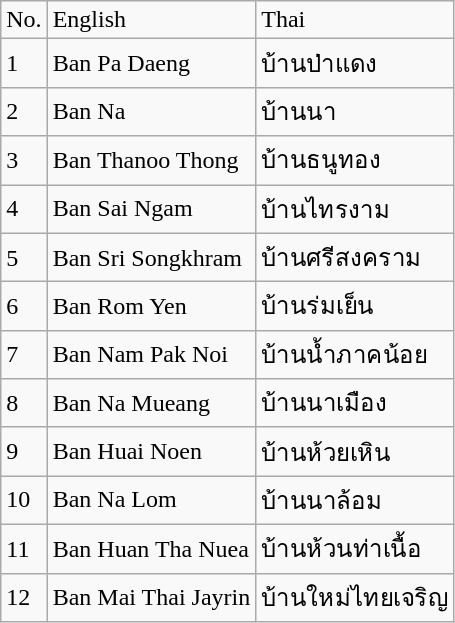<table class="wikitable">
<tr>
<td>No.</td>
<td>English</td>
<td>Thai</td>
</tr>
<tr>
<td>1</td>
<td>Ban Pa Daeng</td>
<td>บ้านป่าแดง</td>
</tr>
<tr>
<td>2</td>
<td>Ban Na</td>
<td>บ้านนา</td>
</tr>
<tr>
<td>3</td>
<td>Ban Thanoo Thong</td>
<td>บ้านธนูทอง</td>
</tr>
<tr>
<td>4</td>
<td>Ban Sai Ngam</td>
<td>บ้านไทรงาม</td>
</tr>
<tr>
<td>5</td>
<td>Ban Sri Songkhram</td>
<td>บ้านศรีสงคราม</td>
</tr>
<tr>
<td>6</td>
<td>Ban Rom Yen</td>
<td>บ้านร่มเย็น</td>
</tr>
<tr>
<td>7</td>
<td>Ban Nam Pak Noi</td>
<td>บ้านน้ำภาคน้อย</td>
</tr>
<tr>
<td>8</td>
<td>Ban Na Mueang</td>
<td>บ้านนาเมือง</td>
</tr>
<tr>
<td>9</td>
<td>Ban Huai Noen</td>
<td>บ้านห้วยเหิน</td>
</tr>
<tr>
<td>10</td>
<td>Ban Na Lom</td>
<td>บ้านนาล้อม</td>
</tr>
<tr>
<td>11</td>
<td>Ban Huan Tha Nuea</td>
<td>บ้านห้วนท่าเนื้อ</td>
</tr>
<tr>
<td>12</td>
<td>Ban Mai Thai Jayrin</td>
<td>บ้านใหม่ไทยเจริญ</td>
</tr>
</table>
